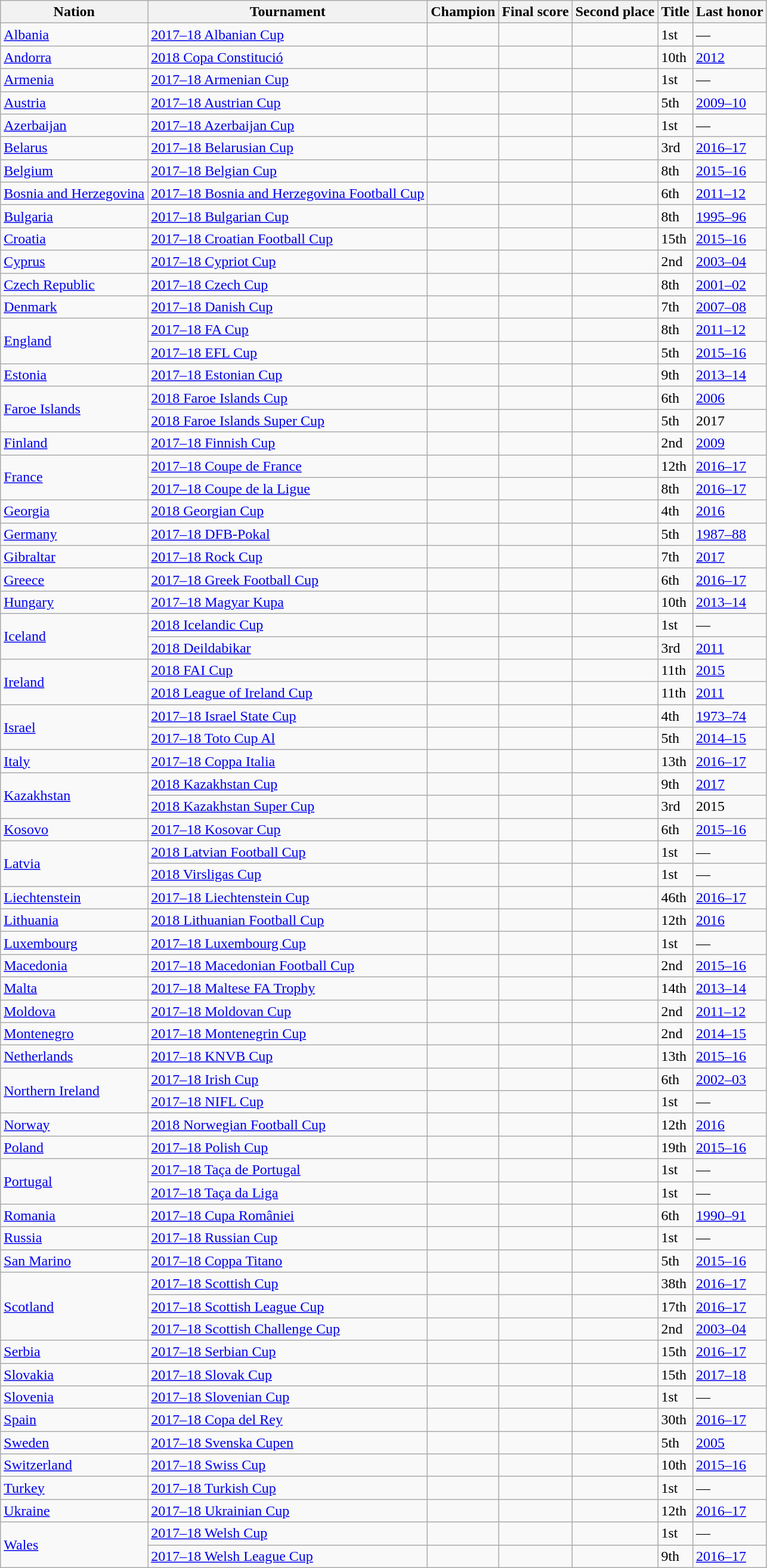<table class="wikitable sortable">
<tr>
<th>Nation</th>
<th>Tournament</th>
<th>Champion</th>
<th>Final score</th>
<th>Second place</th>
<th data-sort-type="number">Title</th>
<th>Last honor</th>
</tr>
<tr>
<td> <a href='#'>Albania</a></td>
<td><a href='#'>2017–18 Albanian Cup</a></td>
<td></td>
<td></td>
<td></td>
<td>1st</td>
<td>—</td>
</tr>
<tr>
<td> <a href='#'>Andorra</a></td>
<td><a href='#'>2018 Copa Constitució</a></td>
<td></td>
<td></td>
<td></td>
<td>10th</td>
<td><a href='#'>2012</a></td>
</tr>
<tr>
<td> <a href='#'>Armenia</a></td>
<td><a href='#'>2017–18 Armenian Cup</a></td>
<td></td>
<td></td>
<td></td>
<td>1st</td>
<td>—</td>
</tr>
<tr>
<td> <a href='#'>Austria</a></td>
<td><a href='#'>2017–18 Austrian Cup</a></td>
<td></td>
<td></td>
<td></td>
<td>5th</td>
<td><a href='#'>2009–10</a></td>
</tr>
<tr>
<td> <a href='#'>Azerbaijan</a></td>
<td><a href='#'>2017–18 Azerbaijan Cup</a></td>
<td></td>
<td></td>
<td></td>
<td>1st</td>
<td>—</td>
</tr>
<tr>
<td> <a href='#'>Belarus</a></td>
<td><a href='#'>2017–18 Belarusian Cup</a></td>
<td></td>
<td></td>
<td></td>
<td>3rd</td>
<td><a href='#'>2016–17</a></td>
</tr>
<tr>
<td> <a href='#'>Belgium</a></td>
<td><a href='#'>2017–18 Belgian Cup</a></td>
<td></td>
<td></td>
<td></td>
<td>8th</td>
<td><a href='#'>2015–16</a></td>
</tr>
<tr>
<td> <a href='#'>Bosnia and Herzegovina</a></td>
<td><a href='#'>2017–18 Bosnia and Herzegovina Football Cup</a></td>
<td></td>
<td></td>
<td></td>
<td>6th</td>
<td><a href='#'>2011–12</a></td>
</tr>
<tr>
<td> <a href='#'>Bulgaria</a></td>
<td><a href='#'>2017–18 Bulgarian Cup</a></td>
<td></td>
<td></td>
<td></td>
<td>8th</td>
<td><a href='#'>1995–96</a></td>
</tr>
<tr>
<td> <a href='#'>Croatia</a></td>
<td><a href='#'>2017–18 Croatian Football Cup</a></td>
<td></td>
<td></td>
<td></td>
<td>15th</td>
<td><a href='#'>2015–16</a></td>
</tr>
<tr>
<td> <a href='#'>Cyprus</a></td>
<td><a href='#'>2017–18 Cypriot Cup</a></td>
<td></td>
<td></td>
<td></td>
<td>2nd</td>
<td><a href='#'>2003–04</a></td>
</tr>
<tr>
<td> <a href='#'>Czech Republic</a></td>
<td><a href='#'>2017–18 Czech Cup</a></td>
<td></td>
<td></td>
<td></td>
<td>8th</td>
<td><a href='#'>2001–02</a></td>
</tr>
<tr>
<td> <a href='#'>Denmark</a></td>
<td><a href='#'>2017–18 Danish Cup</a></td>
<td></td>
<td></td>
<td></td>
<td>7th</td>
<td><a href='#'>2007–08</a></td>
</tr>
<tr>
<td rowspan=2> <a href='#'>England</a></td>
<td><a href='#'>2017–18 FA Cup</a></td>
<td></td>
<td></td>
<td></td>
<td>8th</td>
<td><a href='#'>2011–12</a></td>
</tr>
<tr>
<td><a href='#'>2017–18 EFL Cup</a></td>
<td></td>
<td></td>
<td></td>
<td>5th</td>
<td><a href='#'>2015–16</a></td>
</tr>
<tr>
<td> <a href='#'>Estonia</a></td>
<td><a href='#'>2017–18 Estonian Cup</a></td>
<td></td>
<td></td>
<td></td>
<td>9th</td>
<td><a href='#'>2013–14</a></td>
</tr>
<tr>
<td rowspan=2> <a href='#'>Faroe Islands</a></td>
<td><a href='#'>2018 Faroe Islands Cup</a></td>
<td></td>
<td></td>
<td></td>
<td>6th</td>
<td><a href='#'>2006</a></td>
</tr>
<tr>
<td><a href='#'>2018 Faroe Islands Super Cup</a></td>
<td></td>
<td></td>
<td></td>
<td>5th</td>
<td>2017</td>
</tr>
<tr>
<td> <a href='#'>Finland</a></td>
<td><a href='#'>2017–18 Finnish Cup</a></td>
<td></td>
<td></td>
<td></td>
<td>2nd</td>
<td><a href='#'>2009</a></td>
</tr>
<tr>
<td rowspan=2> <a href='#'>France</a></td>
<td><a href='#'>2017–18 Coupe de France</a></td>
<td></td>
<td></td>
<td></td>
<td>12th</td>
<td><a href='#'>2016–17</a></td>
</tr>
<tr>
<td><a href='#'>2017–18 Coupe de la Ligue</a></td>
<td></td>
<td></td>
<td></td>
<td>8th</td>
<td><a href='#'>2016–17</a></td>
</tr>
<tr>
<td> <a href='#'>Georgia</a></td>
<td><a href='#'>2018 Georgian Cup</a></td>
<td></td>
<td></td>
<td></td>
<td>4th</td>
<td><a href='#'>2016</a></td>
</tr>
<tr>
<td> <a href='#'>Germany</a></td>
<td><a href='#'>2017–18 DFB-Pokal</a></td>
<td></td>
<td></td>
<td></td>
<td>5th</td>
<td><a href='#'>1987–88</a></td>
</tr>
<tr>
<td> <a href='#'>Gibraltar</a></td>
<td><a href='#'>2017–18 Rock Cup</a></td>
<td></td>
<td></td>
<td></td>
<td>7th</td>
<td><a href='#'>2017</a></td>
</tr>
<tr>
<td> <a href='#'>Greece</a></td>
<td><a href='#'>2017–18 Greek Football Cup</a></td>
<td></td>
<td></td>
<td></td>
<td>6th</td>
<td><a href='#'>2016–17</a></td>
</tr>
<tr>
<td> <a href='#'>Hungary</a></td>
<td><a href='#'>2017–18 Magyar Kupa</a></td>
<td></td>
<td></td>
<td></td>
<td>10th</td>
<td><a href='#'>2013–14</a></td>
</tr>
<tr>
<td rowspan=2> <a href='#'>Iceland</a></td>
<td><a href='#'>2018 Icelandic Cup</a></td>
<td></td>
<td></td>
<td></td>
<td>1st</td>
<td>—</td>
</tr>
<tr>
<td><a href='#'>2018 Deildabikar</a></td>
<td></td>
<td></td>
<td></td>
<td>3rd</td>
<td><a href='#'>2011</a></td>
</tr>
<tr>
<td rowspan="2"> <a href='#'>Ireland</a></td>
<td><a href='#'>2018 FAI Cup</a></td>
<td></td>
<td></td>
<td></td>
<td>11th</td>
<td><a href='#'>2015</a></td>
</tr>
<tr>
<td><a href='#'>2018 League of Ireland Cup</a></td>
<td></td>
<td></td>
<td></td>
<td>11th</td>
<td><a href='#'>2011</a></td>
</tr>
<tr>
<td rowspan=2> <a href='#'>Israel</a></td>
<td><a href='#'>2017–18 Israel State Cup</a></td>
<td></td>
<td></td>
<td></td>
<td>4th</td>
<td><a href='#'>1973–74</a></td>
</tr>
<tr>
<td><a href='#'>2017–18 Toto Cup Al</a></td>
<td></td>
<td></td>
<td></td>
<td>5th</td>
<td><a href='#'>2014–15</a></td>
</tr>
<tr>
<td> <a href='#'>Italy</a></td>
<td><a href='#'>2017–18 Coppa Italia</a></td>
<td></td>
<td></td>
<td></td>
<td>13th</td>
<td><a href='#'>2016–17</a></td>
</tr>
<tr>
<td rowspan=2> <a href='#'>Kazakhstan</a></td>
<td><a href='#'>2018 Kazakhstan Cup</a></td>
<td></td>
<td></td>
<td></td>
<td>9th</td>
<td><a href='#'>2017</a></td>
</tr>
<tr>
<td><a href='#'>2018 Kazakhstan Super Cup</a></td>
<td></td>
<td></td>
<td></td>
<td>3rd</td>
<td>2015</td>
</tr>
<tr>
<td> <a href='#'>Kosovo</a></td>
<td><a href='#'>2017–18 Kosovar Cup</a></td>
<td></td>
<td></td>
<td></td>
<td>6th</td>
<td><a href='#'>2015–16</a></td>
</tr>
<tr>
<td rowspan=2> <a href='#'>Latvia</a></td>
<td><a href='#'>2018 Latvian Football Cup</a></td>
<td></td>
<td></td>
<td></td>
<td>1st</td>
<td>—</td>
</tr>
<tr>
<td><a href='#'>2018 Virsligas Cup</a></td>
<td></td>
<td></td>
<td></td>
<td>1st</td>
<td>—</td>
</tr>
<tr>
<td> <a href='#'>Liechtenstein</a></td>
<td><a href='#'>2017–18 Liechtenstein Cup</a></td>
<td></td>
<td></td>
<td></td>
<td>46th</td>
<td><a href='#'>2016–17</a></td>
</tr>
<tr>
<td> <a href='#'>Lithuania</a></td>
<td><a href='#'>2018 Lithuanian Football Cup</a></td>
<td></td>
<td></td>
<td></td>
<td>12th</td>
<td><a href='#'>2016</a></td>
</tr>
<tr>
<td> <a href='#'>Luxembourg</a></td>
<td><a href='#'>2017–18 Luxembourg Cup</a></td>
<td></td>
<td></td>
<td></td>
<td>1st</td>
<td>—</td>
</tr>
<tr>
<td> <a href='#'>Macedonia</a></td>
<td><a href='#'>2017–18 Macedonian Football Cup</a></td>
<td></td>
<td></td>
<td></td>
<td>2nd</td>
<td><a href='#'>2015–16</a></td>
</tr>
<tr>
<td> <a href='#'>Malta</a></td>
<td><a href='#'>2017–18 Maltese FA Trophy</a></td>
<td></td>
<td></td>
<td></td>
<td>14th</td>
<td><a href='#'>2013–14</a></td>
</tr>
<tr>
<td> <a href='#'>Moldova</a></td>
<td><a href='#'>2017–18 Moldovan Cup</a></td>
<td></td>
<td></td>
<td></td>
<td>2nd</td>
<td><a href='#'>2011–12</a></td>
</tr>
<tr>
<td> <a href='#'>Montenegro</a></td>
<td><a href='#'>2017–18 Montenegrin Cup</a></td>
<td></td>
<td></td>
<td></td>
<td>2nd</td>
<td><a href='#'>2014–15</a></td>
</tr>
<tr>
<td> <a href='#'>Netherlands</a></td>
<td><a href='#'>2017–18 KNVB Cup</a></td>
<td></td>
<td></td>
<td></td>
<td>13th</td>
<td><a href='#'>2015–16</a></td>
</tr>
<tr>
<td rowspan=2> <a href='#'>Northern Ireland</a></td>
<td><a href='#'>2017–18 Irish Cup</a></td>
<td></td>
<td></td>
<td></td>
<td>6th</td>
<td><a href='#'>2002–03</a></td>
</tr>
<tr>
<td><a href='#'>2017–18 NIFL Cup</a></td>
<td></td>
<td></td>
<td></td>
<td>1st</td>
<td>—</td>
</tr>
<tr>
<td> <a href='#'>Norway</a></td>
<td><a href='#'>2018 Norwegian Football Cup</a></td>
<td></td>
<td></td>
<td></td>
<td>12th</td>
<td><a href='#'>2016</a></td>
</tr>
<tr>
<td> <a href='#'>Poland</a></td>
<td><a href='#'>2017–18 Polish Cup</a></td>
<td></td>
<td></td>
<td></td>
<td>19th</td>
<td><a href='#'>2015–16</a></td>
</tr>
<tr>
<td rowspan=2> <a href='#'>Portugal</a></td>
<td><a href='#'>2017–18 Taça de Portugal</a></td>
<td></td>
<td></td>
<td></td>
<td>1st</td>
<td>—</td>
</tr>
<tr>
<td><a href='#'>2017–18 Taça da Liga</a></td>
<td></td>
<td></td>
<td></td>
<td>1st</td>
<td>—</td>
</tr>
<tr>
<td> <a href='#'>Romania</a></td>
<td><a href='#'>2017–18 Cupa României</a></td>
<td></td>
<td></td>
<td></td>
<td>6th</td>
<td><a href='#'>1990–91</a></td>
</tr>
<tr>
<td> <a href='#'>Russia</a></td>
<td><a href='#'>2017–18 Russian Cup</a></td>
<td></td>
<td></td>
<td></td>
<td>1st</td>
<td>—</td>
</tr>
<tr>
<td> <a href='#'>San Marino</a></td>
<td><a href='#'>2017–18 Coppa Titano</a></td>
<td></td>
<td></td>
<td></td>
<td>5th</td>
<td><a href='#'>2015–16</a></td>
</tr>
<tr>
<td rowspan=3> <a href='#'>Scotland</a></td>
<td><a href='#'>2017–18 Scottish Cup</a></td>
<td></td>
<td></td>
<td></td>
<td>38th</td>
<td><a href='#'>2016–17</a></td>
</tr>
<tr>
<td><a href='#'>2017–18 Scottish League Cup</a></td>
<td></td>
<td></td>
<td></td>
<td>17th</td>
<td><a href='#'>2016–17</a></td>
</tr>
<tr>
<td><a href='#'>2017–18 Scottish Challenge Cup</a></td>
<td></td>
<td></td>
<td></td>
<td>2nd</td>
<td><a href='#'>2003–04</a></td>
</tr>
<tr>
<td> <a href='#'>Serbia</a></td>
<td><a href='#'>2017–18 Serbian Cup</a></td>
<td></td>
<td></td>
<td></td>
<td>15th</td>
<td><a href='#'>2016–17</a></td>
</tr>
<tr>
<td> <a href='#'>Slovakia</a></td>
<td><a href='#'>2017–18 Slovak Cup</a></td>
<td></td>
<td></td>
<td></td>
<td>15th</td>
<td><a href='#'>2017–18</a></td>
</tr>
<tr>
<td> <a href='#'>Slovenia</a></td>
<td><a href='#'>2017–18 Slovenian Cup</a></td>
<td></td>
<td></td>
<td></td>
<td>1st</td>
<td>—</td>
</tr>
<tr>
<td> <a href='#'>Spain</a></td>
<td><a href='#'>2017–18 Copa del Rey</a></td>
<td></td>
<td></td>
<td></td>
<td>30th</td>
<td><a href='#'>2016–17</a></td>
</tr>
<tr>
<td> <a href='#'>Sweden</a></td>
<td><a href='#'>2017–18 Svenska Cupen</a></td>
<td></td>
<td></td>
<td></td>
<td>5th</td>
<td><a href='#'>2005</a></td>
</tr>
<tr>
<td> <a href='#'>Switzerland</a></td>
<td><a href='#'>2017–18 Swiss Cup</a></td>
<td></td>
<td></td>
<td></td>
<td>10th</td>
<td><a href='#'>2015–16</a></td>
</tr>
<tr>
<td> <a href='#'>Turkey</a></td>
<td><a href='#'>2017–18 Turkish Cup</a></td>
<td></td>
<td></td>
<td></td>
<td>1st</td>
<td>—</td>
</tr>
<tr>
<td> <a href='#'>Ukraine</a></td>
<td><a href='#'>2017–18 Ukrainian Cup</a></td>
<td></td>
<td></td>
<td></td>
<td>12th</td>
<td><a href='#'>2016–17</a></td>
</tr>
<tr>
<td rowspan=2> <a href='#'>Wales</a></td>
<td><a href='#'>2017–18 Welsh Cup</a></td>
<td></td>
<td></td>
<td></td>
<td>1st</td>
<td>—</td>
</tr>
<tr>
<td><a href='#'>2017–18 Welsh League Cup</a></td>
<td></td>
<td></td>
<td></td>
<td>9th</td>
<td><a href='#'>2016–17</a></td>
</tr>
</table>
